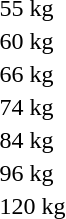<table>
<tr>
<td>55 kg</td>
<td></td>
<td></td>
<td></td>
</tr>
<tr>
<td>60 kg</td>
<td></td>
<td></td>
<td></td>
</tr>
<tr>
<td>66 kg</td>
<td></td>
<td></td>
<td></td>
</tr>
<tr>
<td>74 kg</td>
<td></td>
<td></td>
<td></td>
</tr>
<tr>
<td>84 kg</td>
<td></td>
<td></td>
<td></td>
</tr>
<tr>
<td>96 kg</td>
<td></td>
<td></td>
<td></td>
</tr>
<tr>
<td>120 kg</td>
<td></td>
<td></td>
<td></td>
</tr>
</table>
